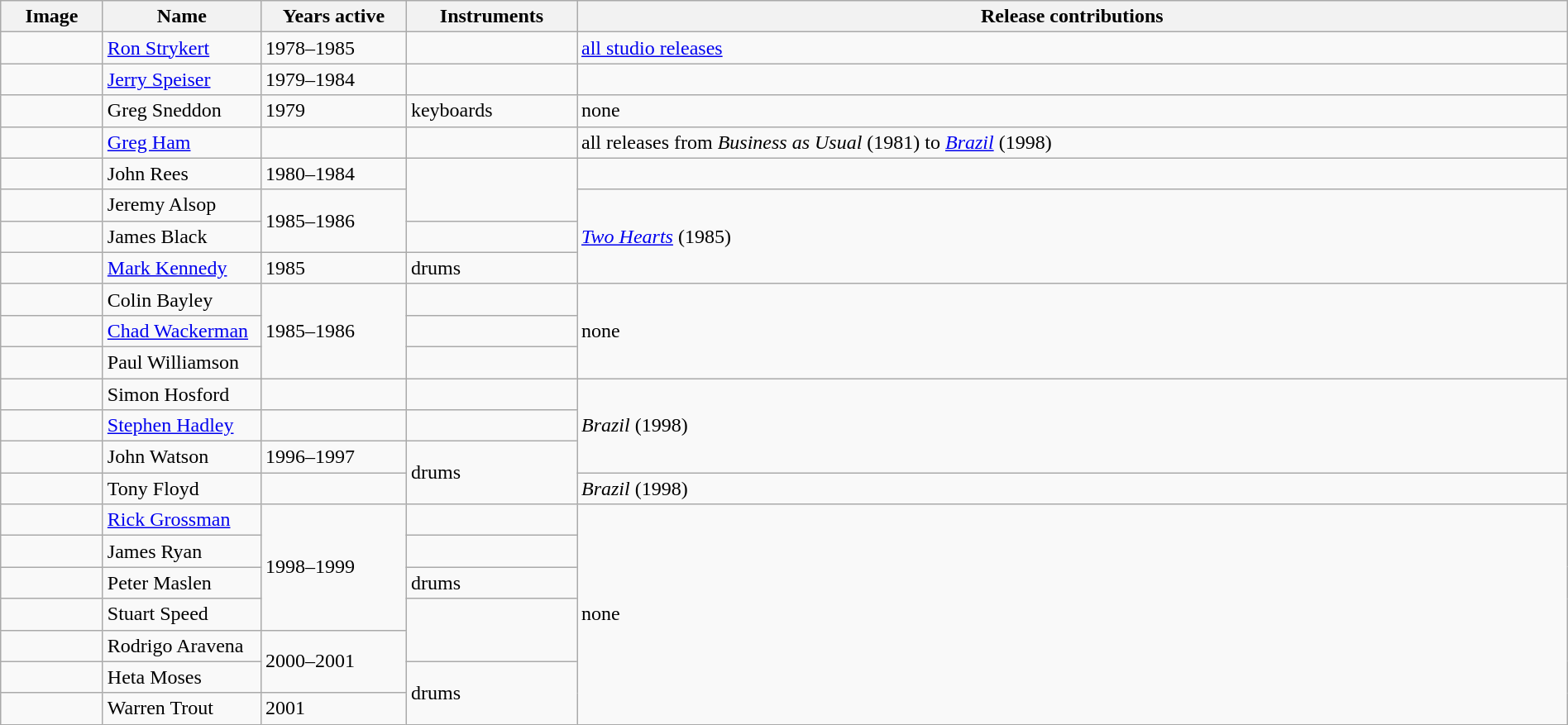<table class="wikitable" width="100%" border="1">
<tr>
<th width="75">Image</th>
<th width="120">Name</th>
<th width="110">Years active</th>
<th width="130">Instruments</th>
<th>Release contributions</th>
</tr>
<tr>
<td></td>
<td><a href='#'>Ron Strykert</a></td>
<td>1978–1985</td>
<td></td>
<td><a href='#'>all studio releases</a></td>
</tr>
<tr>
<td></td>
<td><a href='#'>Jerry Speiser</a></td>
<td>1979–1984</td>
<td></td>
<td></td>
</tr>
<tr>
<td></td>
<td>Greg Sneddon</td>
<td>1979</td>
<td>keyboards</td>
<td>none</td>
</tr>
<tr>
<td></td>
<td><a href='#'>Greg Ham</a></td>
<td></td>
<td></td>
<td>all releases from <em>Business as Usual</em> (1981) to <em><a href='#'>Brazil</a></em> (1998)</td>
</tr>
<tr>
<td></td>
<td>John Rees</td>
<td>1980–1984</td>
<td rowspan="2"></td>
<td></td>
</tr>
<tr>
<td></td>
<td>Jeremy Alsop</td>
<td rowspan="2">1985–1986</td>
<td rowspan="3"><em><a href='#'>Two Hearts</a></em> (1985)</td>
</tr>
<tr>
<td></td>
<td>James Black</td>
<td></td>
</tr>
<tr>
<td></td>
<td><a href='#'>Mark Kennedy</a></td>
<td>1985</td>
<td>drums</td>
</tr>
<tr>
<td></td>
<td>Colin Bayley</td>
<td rowspan="3">1985–1986</td>
<td></td>
<td rowspan="3">none</td>
</tr>
<tr>
<td></td>
<td><a href='#'>Chad Wackerman</a></td>
<td></td>
</tr>
<tr>
<td></td>
<td>Paul Williamson</td>
<td></td>
</tr>
<tr>
<td></td>
<td>Simon Hosford</td>
<td></td>
<td></td>
<td rowspan="3"><em>Brazil</em> (1998)</td>
</tr>
<tr>
<td></td>
<td><a href='#'>Stephen Hadley</a></td>
<td></td>
<td></td>
</tr>
<tr>
<td></td>
<td>John Watson</td>
<td>1996–1997</td>
<td rowspan="2">drums</td>
</tr>
<tr>
<td></td>
<td>Tony Floyd</td>
<td></td>
<td><em>Brazil</em> (1998) </td>
</tr>
<tr>
<td></td>
<td><a href='#'>Rick Grossman</a></td>
<td rowspan="4">1998–1999</td>
<td></td>
<td rowspan="7">none</td>
</tr>
<tr>
<td></td>
<td>James Ryan</td>
<td></td>
</tr>
<tr>
<td></td>
<td>Peter Maslen</td>
<td>drums</td>
</tr>
<tr>
<td></td>
<td>Stuart Speed</td>
<td rowspan="2"></td>
</tr>
<tr>
<td></td>
<td>Rodrigo Aravena</td>
<td rowspan="2">2000–2001</td>
</tr>
<tr>
<td></td>
<td>Heta Moses</td>
<td rowspan="2">drums</td>
</tr>
<tr>
<td></td>
<td>Warren Trout</td>
<td>2001</td>
</tr>
</table>
